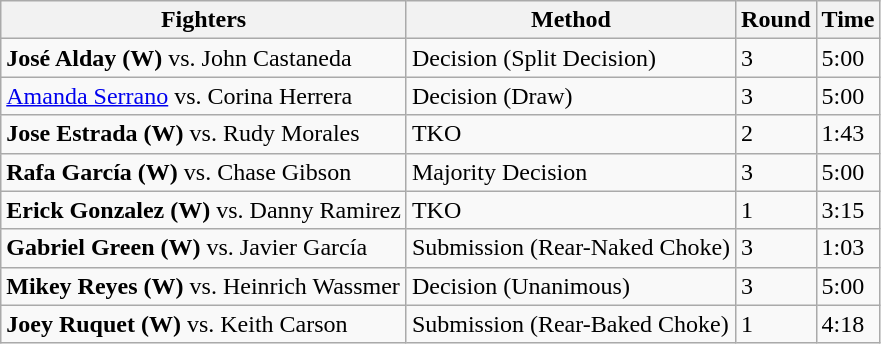<table class="wikitable">
<tr>
<th>Fighters</th>
<th>Method</th>
<th>Round</th>
<th>Time</th>
</tr>
<tr>
<td><strong>José Alday (W)</strong> vs. John Castaneda</td>
<td>Decision (Split Decision)</td>
<td>3</td>
<td>5:00</td>
</tr>
<tr>
<td><a href='#'>Amanda Serrano</a> vs. Corina Herrera</td>
<td>Decision (Draw)</td>
<td>3</td>
<td>5:00</td>
</tr>
<tr>
<td><strong>Jose Estrada (W)</strong> vs. Rudy Morales</td>
<td>TKO</td>
<td>2</td>
<td>1:43</td>
</tr>
<tr>
<td><strong>Rafa García (W)</strong> vs. Chase Gibson</td>
<td>Majority Decision</td>
<td>3</td>
<td>5:00</td>
</tr>
<tr>
<td><strong>Erick Gonzalez (W)</strong> vs. Danny Ramirez</td>
<td>TKO</td>
<td>1</td>
<td>3:15</td>
</tr>
<tr>
<td><strong>Gabriel Green (W)</strong> vs. Javier García</td>
<td>Submission (Rear-Naked Choke)</td>
<td>3</td>
<td>1:03</td>
</tr>
<tr>
<td><strong>Mikey Reyes (W)</strong> vs. Heinrich Wassmer</td>
<td>Decision (Unanimous)</td>
<td>3</td>
<td>5:00</td>
</tr>
<tr>
<td><strong>Joey Ruquet (W)</strong> vs. Keith Carson</td>
<td>Submission (Rear-Baked Choke)</td>
<td>1</td>
<td>4:18</td>
</tr>
</table>
